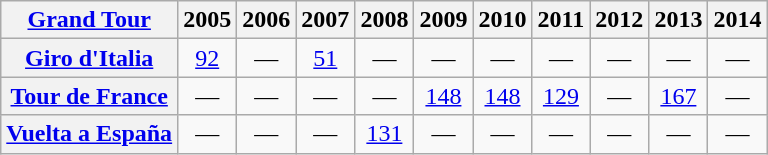<table class="wikitable plainrowheaders">
<tr>
<th scope="col"><a href='#'>Grand Tour</a></th>
<th scope="col">2005</th>
<th scope="col">2006</th>
<th scope="col">2007</th>
<th scope="col">2008</th>
<th scope="col">2009</th>
<th scope="col">2010</th>
<th scope="col">2011</th>
<th scope="col">2012</th>
<th scope="col">2013</th>
<th scope="col">2014</th>
</tr>
<tr style="text-align:center;">
<th scope="row"> <a href='#'>Giro d'Italia</a></th>
<td style="text-align:center;"><a href='#'>92</a></td>
<td>—</td>
<td style="text-align:center;"><a href='#'>51</a></td>
<td>—</td>
<td>—</td>
<td>—</td>
<td>—</td>
<td>—</td>
<td>—</td>
<td>—</td>
</tr>
<tr style="text-align:center;">
<th scope="row"> <a href='#'>Tour de France</a></th>
<td>—</td>
<td>—</td>
<td>—</td>
<td>—</td>
<td style="text-align:center;"><a href='#'>148</a></td>
<td style="text-align:center;"><a href='#'>148</a></td>
<td style="text-align:center;"><a href='#'>129</a></td>
<td>—</td>
<td style="text-align:center;"><a href='#'>167</a></td>
<td>—</td>
</tr>
<tr style="text-align:center;">
<th scope="row"> <a href='#'>Vuelta a España</a></th>
<td>—</td>
<td>—</td>
<td>—</td>
<td style="text-align:center;"><a href='#'>131</a></td>
<td>—</td>
<td>—</td>
<td>—</td>
<td>—</td>
<td>—</td>
<td>—</td>
</tr>
</table>
